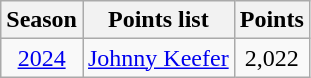<table class="wikitable">
<tr>
<th>Season</th>
<th>Points list</th>
<th>Points</th>
</tr>
<tr>
<td align=center><a href='#'>2024</a></td>
<td> <a href='#'>Johnny Keefer</a></td>
<td align=center>2,022</td>
</tr>
</table>
